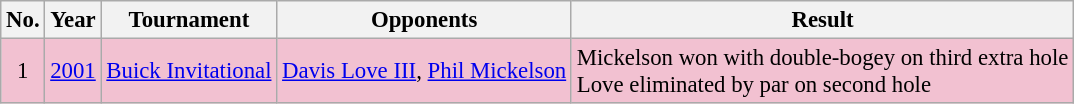<table class="wikitable" style="font-size:95%;">
<tr>
<th>No.</th>
<th>Year</th>
<th>Tournament</th>
<th>Opponents</th>
<th>Result</th>
</tr>
<tr style="background:#F2C1D1;">
<td align=center>1</td>
<td><a href='#'>2001</a></td>
<td><a href='#'>Buick Invitational</a></td>
<td> <a href='#'>Davis Love III</a>,  <a href='#'>Phil Mickelson</a></td>
<td>Mickelson won with double-bogey on third extra hole<br>Love eliminated by par on second hole</td>
</tr>
</table>
